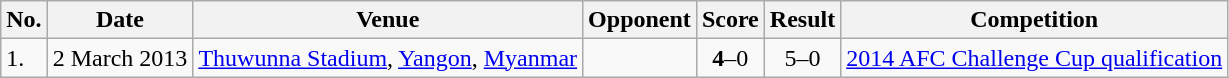<table class="wikitable">
<tr>
<th>No.</th>
<th>Date</th>
<th>Venue</th>
<th>Opponent</th>
<th>Score</th>
<th>Result</th>
<th>Competition</th>
</tr>
<tr>
<td>1.</td>
<td>2 March 2013</td>
<td><a href='#'>Thuwunna Stadium</a>, <a href='#'>Yangon</a>, <a href='#'>Myanmar</a></td>
<td></td>
<td align=center><strong>4</strong>–0</td>
<td align=center>5–0</td>
<td><a href='#'>2014 AFC Challenge Cup qualification</a></td>
</tr>
</table>
